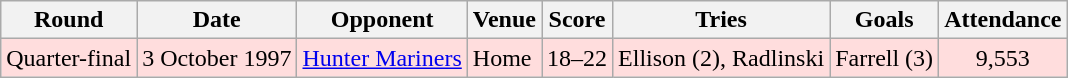<table class="wikitable">
<tr>
<th>Round</th>
<th>Date</th>
<th>Opponent</th>
<th>Venue</th>
<th>Score</th>
<th>Tries</th>
<th>Goals</th>
<th>Attendance</th>
</tr>
<tr bgcolor="#ffdddd">
<td align="center">Quarter-final</td>
<td>3 October 1997</td>
<td><a href='#'>Hunter Mariners</a></td>
<td>Home</td>
<td align="center">18–22</td>
<td>Ellison (2), Radlinski</td>
<td>Farrell (3)</td>
<td align="center">9,553</td>
</tr>
</table>
